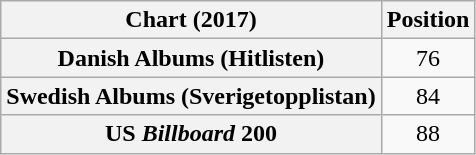<table class="wikitable sortable plainrowheaders" style="text-align:center">
<tr>
<th scope="col">Chart (2017)</th>
<th scope="col">Position</th>
</tr>
<tr>
<th scope="row">Danish Albums (Hitlisten)</th>
<td>76</td>
</tr>
<tr>
<th scope="row">Swedish Albums (Sverigetopplistan)</th>
<td>84</td>
</tr>
<tr>
<th scope="row">US <em>Billboard</em> 200</th>
<td>88</td>
</tr>
</table>
